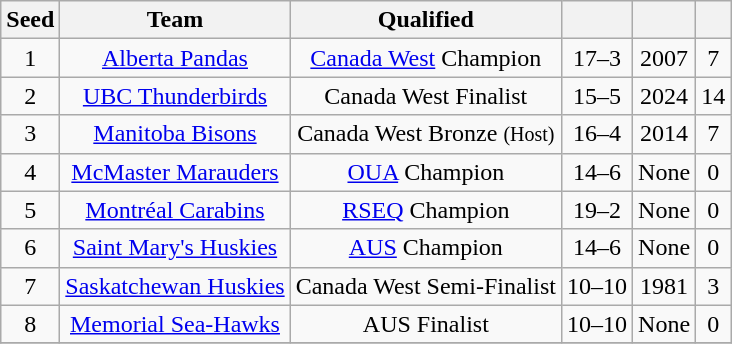<table class="wikitable sortable" style="text-align: center;">
<tr>
<th align="left">Seed</th>
<th align="left">Team</th>
<th align="left">Qualified</th>
<th align="left"></th>
<th align="left"></th>
<th align="left"></th>
</tr>
<tr align="center">
<td>1</td>
<td><a href='#'>Alberta Pandas</a></td>
<td><a href='#'>Canada West</a> Champion</td>
<td>17–3</td>
<td>2007</td>
<td>7</td>
</tr>
<tr align="center">
<td>2</td>
<td><a href='#'>UBC Thunderbirds</a></td>
<td>Canada West Finalist</td>
<td>15–5</td>
<td>2024</td>
<td>14</td>
</tr>
<tr align="center">
<td>3</td>
<td><a href='#'>Manitoba Bisons</a></td>
<td>Canada West Bronze <small>(Host)</small></td>
<td>16–4</td>
<td>2014</td>
<td>7</td>
</tr>
<tr align="center">
<td>4</td>
<td><a href='#'>McMaster Marauders</a></td>
<td><a href='#'>OUA</a> Champion</td>
<td>14–6</td>
<td>None</td>
<td>0</td>
</tr>
<tr align="center">
<td>5</td>
<td><a href='#'>Montréal Carabins</a></td>
<td><a href='#'>RSEQ</a> Champion</td>
<td>19–2</td>
<td>None</td>
<td>0</td>
</tr>
<tr align="center">
<td>6</td>
<td><a href='#'>Saint Mary's Huskies</a></td>
<td><a href='#'>AUS</a> Champion</td>
<td>14–6</td>
<td>None</td>
<td>0</td>
</tr>
<tr align="center">
<td>7</td>
<td><a href='#'>Saskatchewan Huskies</a></td>
<td>Canada West Semi-Finalist</td>
<td>10–10</td>
<td>1981</td>
<td>3</td>
</tr>
<tr align="center">
<td>8</td>
<td><a href='#'>Memorial Sea-Hawks</a></td>
<td>AUS Finalist</td>
<td>10–10</td>
<td>None</td>
<td>0</td>
</tr>
<tr align="center">
</tr>
</table>
